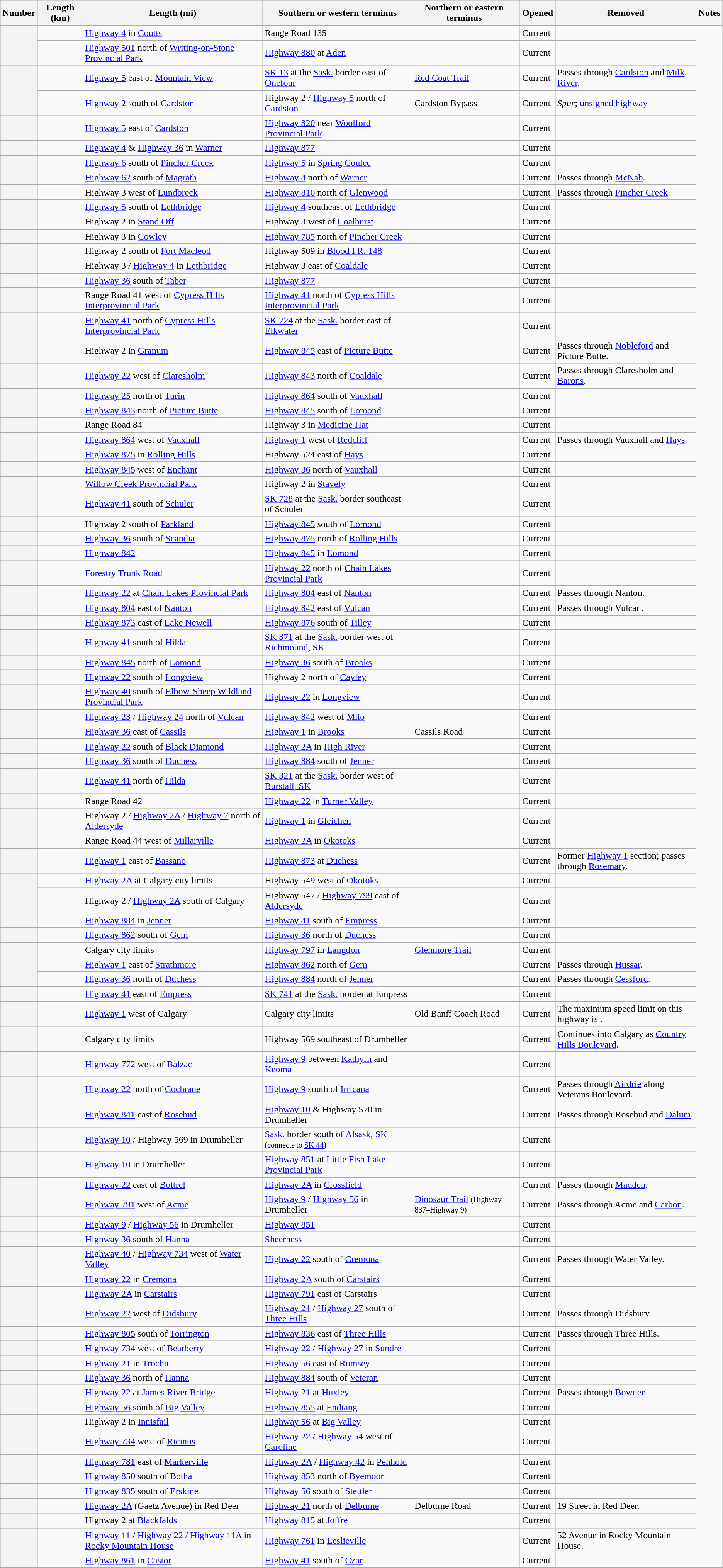<table class="wikitable sortable">
<tr>
<th>Number</th>
<th>Length (km)</th>
<th>Length (mi)</th>
<th class="unsortable">Southern or western terminus</th>
<th class="unsortable">Northern or eastern terminus</th>
<th class="unsortable"></th>
<th>Opened</th>
<th>Removed</th>
<th class="unsortable">Notes</th>
</tr>
<tr>
<td rowspan=2, style="background: #f2f2f2;"></td>
<td></td>
<td><a href='#'>Highway 4</a> in <a href='#'>Coutts</a></td>
<td>Range Road 135</td>
<td></td>
<td></td>
<td>Current</td>
<td></td>
</tr>
<tr>
<td></td>
<td><a href='#'>Highway 501</a> north of <a href='#'>Writing-on-Stone Provincial Park</a></td>
<td><a href='#'>Highway 880</a> at <a href='#'>Aden</a></td>
<td></td>
<td></td>
<td>Current</td>
<td></td>
</tr>
<tr>
<td rowspan=2, style="background: #f2f2f2;"></td>
<td></td>
<td><a href='#'>Highway 5</a> east of <a href='#'>Mountain View</a></td>
<td><a href='#'>SK 13</a> at the <a href='#'>Sask.</a> border east of <a href='#'>Onefour</a></td>
<td><a href='#'>Red Coat Trail</a> <small></small></td>
<td></td>
<td>Current</td>
<td>Passes through <a href='#'>Cardston</a> and <a href='#'>Milk River</a>.</td>
</tr>
<tr>
<td></td>
<td><a href='#'>Highway 2</a> south of <a href='#'>Cardston</a></td>
<td>Highway 2 / <a href='#'>Highway 5</a> north of <a href='#'>Cardston</a></td>
<td>Cardston Bypass</td>
<td></td>
<td>Current</td>
<td><em>Spur</em>; <a href='#'>unsigned highway</a></td>
</tr>
<tr>
<td style="background: #f2f2f2;"></td>
<td></td>
<td><a href='#'>Highway 5</a> east of <a href='#'>Cardston</a></td>
<td><a href='#'>Highway 820</a> near <a href='#'>Woolford Provincial Park</a></td>
<td></td>
<td></td>
<td>Current</td>
<td></td>
</tr>
<tr>
<td style="background: #f2f2f2;"></td>
<td></td>
<td><a href='#'>Highway 4</a> & <a href='#'>Highway 36</a> in <a href='#'>Warner</a></td>
<td><a href='#'>Highway 877</a></td>
<td></td>
<td></td>
<td>Current</td>
<td></td>
</tr>
<tr>
<td style="background: #f2f2f2;"></td>
<td></td>
<td><a href='#'>Highway 6</a> south of <a href='#'>Pincher Creek</a></td>
<td><a href='#'>Highway 5</a> in <a href='#'>Spring Coulee</a></td>
<td></td>
<td></td>
<td>Current</td>
<td></td>
</tr>
<tr>
<td style="background: #f2f2f2;"></td>
<td></td>
<td><a href='#'>Highway 62</a> south of <a href='#'>Magrath</a></td>
<td><a href='#'>Highway 4</a> north of <a href='#'>Warner</a></td>
<td></td>
<td></td>
<td>Current</td>
<td>Passes through <a href='#'>McNab</a>.</td>
</tr>
<tr>
<td style="background: #f2f2f2;"></td>
<td></td>
<td>Highway 3 west of <a href='#'>Lundbreck</a></td>
<td><a href='#'>Highway 810</a> north of <a href='#'>Glenwood</a></td>
<td></td>
<td></td>
<td>Current</td>
<td>Passes through <a href='#'>Pincher Creek</a>.</td>
</tr>
<tr>
<td style="background: #f2f2f2;"></td>
<td></td>
<td><a href='#'>Highway 5</a> south of <a href='#'>Lethbridge</a></td>
<td><a href='#'>Highway 4</a> southeast of <a href='#'>Lethbridge</a></td>
<td></td>
<td></td>
<td>Current</td>
<td></td>
</tr>
<tr>
<td style="background: #f2f2f2;"></td>
<td></td>
<td>Highway 2 in <a href='#'>Stand Off</a></td>
<td>Highway 3 west of <a href='#'>Coalhurst</a></td>
<td></td>
<td></td>
<td>Current</td>
<td></td>
</tr>
<tr>
<td style="background: #f2f2f2;"></td>
<td></td>
<td>Highway 3 in <a href='#'>Cowley</a></td>
<td><a href='#'>Highway 785</a> north of <a href='#'>Pincher Creek</a></td>
<td></td>
<td></td>
<td>Current</td>
<td></td>
</tr>
<tr>
<td style="background: #f2f2f2;"></td>
<td></td>
<td>Highway 2 south of <a href='#'>Fort Macleod</a></td>
<td>Highway 509 in <a href='#'>Blood I.R. 148</a></td>
<td></td>
<td></td>
<td>Current</td>
<td></td>
</tr>
<tr>
<td style="background: #f2f2f2;"></td>
<td></td>
<td>Highway 3 / <a href='#'>Highway 4</a> in <a href='#'>Lethbridge</a></td>
<td>Highway 3 east of <a href='#'>Coaldale</a></td>
<td></td>
<td></td>
<td>Current</td>
<td></td>
</tr>
<tr>
<td style="background: #f2f2f2;"></td>
<td></td>
<td><a href='#'>Highway 36</a> south of <a href='#'>Taber</a></td>
<td><a href='#'>Highway 877</a></td>
<td></td>
<td></td>
<td>Current</td>
<td></td>
</tr>
<tr>
<td style="background: #f2f2f2;"></td>
<td></td>
<td>Range Road 41 west of <a href='#'>Cypress Hills Interprovincial Park</a></td>
<td><a href='#'>Highway 41</a> north of <a href='#'>Cypress Hills Interprovincial Park</a></td>
<td></td>
<td></td>
<td>Current</td>
<td></td>
</tr>
<tr>
<td style="background: #f2f2f2;"></td>
<td></td>
<td><a href='#'>Highway 41</a> north of <a href='#'>Cypress Hills Interprovincial Park</a></td>
<td><a href='#'>SK 724</a> at the <a href='#'>Sask.</a> border east of <a href='#'>Elkwater</a></td>
<td></td>
<td></td>
<td>Current</td>
<td></td>
</tr>
<tr>
<td style="background: #f2f2f2;"></td>
<td></td>
<td>Highway 2 in <a href='#'>Granum</a></td>
<td><a href='#'>Highway 845</a> east of <a href='#'>Picture Butte</a></td>
<td></td>
<td></td>
<td>Current</td>
<td>Passes through <a href='#'>Nobleford</a> and Picture Butte.</td>
</tr>
<tr>
<td style="background: #f2f2f2;"></td>
<td></td>
<td><a href='#'>Highway 22</a> west of <a href='#'>Claresholm</a></td>
<td><a href='#'>Highway 843</a> north of <a href='#'>Coaldale</a></td>
<td></td>
<td></td>
<td>Current</td>
<td>Passes through Claresholm and <a href='#'>Barons</a>.</td>
</tr>
<tr>
<td style="background: #f2f2f2;"></td>
<td></td>
<td><a href='#'>Highway 25</a> north of <a href='#'>Turin</a></td>
<td><a href='#'>Highway 864</a> south of <a href='#'>Vauxhall</a></td>
<td></td>
<td></td>
<td>Current</td>
<td></td>
</tr>
<tr>
<td style="background: #f2f2f2;"></td>
<td></td>
<td><a href='#'>Highway 843</a> north of <a href='#'>Picture Butte</a></td>
<td><a href='#'>Highway 845</a> south of <a href='#'>Lomond</a></td>
<td></td>
<td></td>
<td>Current</td>
<td></td>
</tr>
<tr>
<td style="background: #f2f2f2;"></td>
<td></td>
<td>Range Road 84</td>
<td>Highway 3 in <a href='#'>Medicine Hat</a></td>
<td></td>
<td></td>
<td>Current</td>
<td></td>
</tr>
<tr>
<td style="background: #f2f2f2;"></td>
<td></td>
<td><a href='#'>Highway 864</a> west of <a href='#'>Vauxhall</a></td>
<td><a href='#'>Highway 1</a> west of <a href='#'>Redcliff</a></td>
<td></td>
<td></td>
<td>Current</td>
<td>Passes through Vauxhall and <a href='#'>Hays</a>.</td>
</tr>
<tr>
<td style="background: #f2f2f2;"></td>
<td></td>
<td><a href='#'>Highway 875</a> in <a href='#'>Rolling Hills</a></td>
<td>Highway 524 east of <a href='#'>Hays</a></td>
<td></td>
<td></td>
<td>Current</td>
<td></td>
</tr>
<tr>
<td style="background: #f2f2f2;"></td>
<td></td>
<td><a href='#'>Highway 845</a> west of <a href='#'>Enchant</a></td>
<td><a href='#'>Highway 36</a> north of <a href='#'>Vauxhall</a></td>
<td></td>
<td></td>
<td>Current</td>
<td></td>
</tr>
<tr>
<td style="background: #f2f2f2;"></td>
<td></td>
<td><a href='#'>Willow Creek Provincial Park</a></td>
<td>Highway 2 in <a href='#'>Stavely</a></td>
<td></td>
<td></td>
<td>Current</td>
<td></td>
</tr>
<tr>
<td style="background: #f2f2f2;"></td>
<td></td>
<td><a href='#'>Highway 41</a> south of <a href='#'>Schuler</a></td>
<td><a href='#'>SK 728</a> at the <a href='#'>Sask.</a> border southeast of Schuler</td>
<td></td>
<td></td>
<td>Current</td>
<td></td>
</tr>
<tr>
<td style="background: #f2f2f2;"></td>
<td></td>
<td>Highway 2 south of <a href='#'>Parkland</a></td>
<td><a href='#'>Highway 845</a> south of <a href='#'>Lomond</a></td>
<td></td>
<td></td>
<td>Current</td>
<td></td>
</tr>
<tr>
<td style="background: #f2f2f2;"></td>
<td></td>
<td><a href='#'>Highway 36</a> south of <a href='#'>Scandia</a></td>
<td><a href='#'>Highway 875</a> north of <a href='#'>Rolling Hills</a></td>
<td></td>
<td></td>
<td>Current</td>
<td></td>
</tr>
<tr>
<td style="background: #f2f2f2;"></td>
<td></td>
<td><a href='#'>Highway 842</a></td>
<td><a href='#'>Highway 845</a> in <a href='#'>Lomond</a></td>
<td></td>
<td></td>
<td>Current</td>
<td></td>
</tr>
<tr>
<td style="background: #f2f2f2;"></td>
<td></td>
<td><a href='#'>Forestry Trunk Road</a></td>
<td><a href='#'>Highway 22</a> north of <a href='#'>Chain Lakes Provincial Park</a></td>
<td></td>
<td></td>
<td>Current</td>
<td></td>
</tr>
<tr>
<td style="background: #f2f2f2;"></td>
<td></td>
<td><a href='#'>Highway 22</a> at <a href='#'>Chain Lakes Provincial Park</a></td>
<td><a href='#'>Highway 804</a> east of <a href='#'>Nanton</a></td>
<td></td>
<td></td>
<td>Current</td>
<td>Passes through Nanton.</td>
</tr>
<tr>
<td style="background: #f2f2f2;"></td>
<td></td>
<td><a href='#'>Highway 804</a> east of <a href='#'>Nanton</a></td>
<td><a href='#'>Highway 842</a> east of <a href='#'>Vulcan</a></td>
<td></td>
<td></td>
<td>Current</td>
<td>Passes through Vulcan.</td>
</tr>
<tr>
<td style="background: #f2f2f2;"></td>
<td></td>
<td><a href='#'>Highway 873</a> east of <a href='#'>Lake Newell</a></td>
<td><a href='#'>Highway 876</a> south of <a href='#'>Tilley</a></td>
<td></td>
<td></td>
<td>Current</td>
<td></td>
</tr>
<tr>
<td style="background: #f2f2f2;"></td>
<td></td>
<td><a href='#'>Highway 41</a> south of <a href='#'>Hilda</a></td>
<td><a href='#'>SK 371</a> at the <a href='#'>Sask.</a> border west of <a href='#'>Richmound, SK</a></td>
<td></td>
<td></td>
<td>Current</td>
<td></td>
</tr>
<tr>
<td style="background: #f2f2f2;"></td>
<td></td>
<td><a href='#'>Highway 845</a> north of <a href='#'>Lomond</a></td>
<td><a href='#'>Highway 36</a> south of <a href='#'>Brooks</a></td>
<td></td>
<td></td>
<td>Current</td>
<td></td>
</tr>
<tr>
<td style="background: #f2f2f2;"></td>
<td></td>
<td><a href='#'>Highway 22</a> south of <a href='#'>Longview</a></td>
<td>Highway 2 north of <a href='#'>Cayley</a></td>
<td></td>
<td></td>
<td>Current</td>
<td></td>
</tr>
<tr>
<td style="background: #f2f2f2;"></td>
<td></td>
<td><a href='#'>Highway 40</a> south of <a href='#'>Elbow-Sheep Wildland Provincial Park</a></td>
<td><a href='#'>Highway 22</a> in <a href='#'>Longview</a></td>
<td></td>
<td></td>
<td>Current</td>
<td></td>
</tr>
<tr>
<td rowspan=2, style="background: #f2f2f2"></td>
<td></td>
<td><a href='#'>Highway 23</a> / <a href='#'>Highway 24</a> north of <a href='#'>Vulcan</a></td>
<td><a href='#'>Highway 842</a> west of <a href='#'>Milo</a></td>
<td></td>
<td></td>
<td>Current</td>
<td></td>
</tr>
<tr>
<td></td>
<td><a href='#'>Highway 36</a> east of <a href='#'>Cassils</a></td>
<td><a href='#'>Highway 1</a> in <a href='#'>Brooks</a></td>
<td>Cassils Road</td>
<td></td>
<td>Current</td>
<td></td>
</tr>
<tr>
<td style="background: #f2f2f2;"></td>
<td></td>
<td><a href='#'>Highway 22</a> south of <a href='#'>Black Diamond</a></td>
<td><a href='#'>Highway 2A</a> in <a href='#'>High River</a></td>
<td></td>
<td></td>
<td>Current</td>
<td></td>
</tr>
<tr>
<td style="background: #f2f2f2;"></td>
<td></td>
<td><a href='#'>Highway 36</a> south of <a href='#'>Duchess</a></td>
<td><a href='#'>Highway 884</a> south of <a href='#'>Jenner</a></td>
<td></td>
<td></td>
<td>Current</td>
<td></td>
</tr>
<tr>
<td style="background: #f2f2f2;"></td>
<td></td>
<td><a href='#'>Highway 41</a> north of <a href='#'>Hilda</a></td>
<td><a href='#'>SK 321</a> at the <a href='#'>Sask.</a> border west of <a href='#'>Burstall, SK</a></td>
<td></td>
<td></td>
<td>Current</td>
<td></td>
</tr>
<tr>
<td style="background: #f2f2f2;"></td>
<td></td>
<td>Range Road 42</td>
<td><a href='#'>Highway 22</a> in <a href='#'>Turner Valley</a></td>
<td></td>
<td></td>
<td>Current</td>
<td></td>
</tr>
<tr>
<td style="background: #f2f2f2;"></td>
<td></td>
<td>Highway 2 / <a href='#'>Highway 2A</a> / <a href='#'>Highway 7</a> north of <a href='#'>Aldersyde</a></td>
<td><a href='#'>Highway 1</a> in <a href='#'>Gleichen</a></td>
<td></td>
<td></td>
<td>Current</td>
<td></td>
</tr>
<tr>
<td style="background: #f2f2f2;"></td>
<td></td>
<td>Range Road 44 west of <a href='#'>Millarville</a></td>
<td><a href='#'>Highway 2A</a> in <a href='#'>Okotoks</a></td>
<td></td>
<td></td>
<td>Current</td>
<td></td>
</tr>
<tr>
<td style="background: #f2f2f2;"></td>
<td></td>
<td><a href='#'>Highway 1</a> east of <a href='#'>Bassano</a></td>
<td><a href='#'>Highway 873</a> at <a href='#'>Duchess</a></td>
<td></td>
<td></td>
<td>Current</td>
<td>Former <a href='#'>Highway 1</a> section; passes through <a href='#'>Rosemary</a>.</td>
</tr>
<tr>
<td rowspan=2, style="background: #f2f2f2;"></td>
<td></td>
<td><a href='#'>Highway 2A</a> at Calgary city limits</td>
<td>Highway 549 west of <a href='#'>Okotoks</a></td>
<td></td>
<td></td>
<td>Current</td>
<td></td>
</tr>
<tr>
<td></td>
<td>Highway 2 / <a href='#'>Highway 2A</a> south of Calgary</td>
<td>Highway 547 / <a href='#'>Highway 799</a> east of <a href='#'>Aldersyde</a></td>
<td></td>
<td></td>
<td>Current</td>
<td></td>
</tr>
<tr>
<td style="background: #f2f2f2;"></td>
<td></td>
<td><a href='#'>Highway 884</a> in <a href='#'>Jenner</a></td>
<td><a href='#'>Highway 41</a> south of <a href='#'>Empress</a></td>
<td></td>
<td></td>
<td>Current</td>
<td></td>
</tr>
<tr>
<td style="background: #f2f2f2;"></td>
<td></td>
<td><a href='#'>Highway 862</a> south of <a href='#'>Gem</a></td>
<td><a href='#'>Highway 36</a> north of <a href='#'>Duchess</a></td>
<td></td>
<td></td>
<td>Current</td>
<td></td>
</tr>
<tr>
<td style="background: #f2f2f2;"></td>
<td></td>
<td>Calgary city limits</td>
<td><a href='#'>Highway 797</a> in <a href='#'>Langdon</a></td>
<td><a href='#'>Glenmore Trail</a></td>
<td></td>
<td>Current</td>
<td></td>
</tr>
<tr>
<td rowspan=2, style="background: #f2f2f2;"></td>
<td></td>
<td><a href='#'>Highway 1</a> east of <a href='#'>Strathmore</a></td>
<td><a href='#'>Highway 862</a> north of <a href='#'>Gem</a></td>
<td></td>
<td></td>
<td>Current</td>
<td>Passes through <a href='#'>Hussar</a>.</td>
</tr>
<tr>
<td></td>
<td><a href='#'>Highway 36</a> north of <a href='#'>Duchess</a></td>
<td><a href='#'>Highway 884</a> north of <a href='#'>Jenner</a></td>
<td></td>
<td></td>
<td>Current</td>
<td>Passes through <a href='#'>Cessford</a>.</td>
</tr>
<tr>
<td style="background: #f2f2f2;"></td>
<td></td>
<td><a href='#'>Highway 41</a> east of <a href='#'>Empress</a></td>
<td><a href='#'>SK 741</a> at the <a href='#'>Sask.</a> border at Empress</td>
<td></td>
<td></td>
<td>Current</td>
<td></td>
</tr>
<tr>
<td style="background: #f2f2f2"></td>
<td></td>
<td><a href='#'>Highway 1</a> west of Calgary</td>
<td>Calgary city limits</td>
<td>Old Banff Coach Road</td>
<td></td>
<td>Current</td>
<td>The maximum speed limit on this highway is .</td>
</tr>
<tr>
<td style="background: #f2f2f2;"></td>
<td></td>
<td>Calgary city limits</td>
<td>Highway 569 southeast of Drumheller</td>
<td></td>
<td></td>
<td>Current</td>
<td>Continues into Calgary as <a href='#'>Country Hills Boulevard</a>.</td>
</tr>
<tr>
<td style="background: #f2f2f2"></td>
<td></td>
<td><a href='#'>Highway 772</a> west of <a href='#'>Balzac</a></td>
<td><a href='#'>Highway 9</a> between <a href='#'>Kathyrn</a> and <a href='#'>Keoma</a></td>
<td></td>
<td></td>
<td>Current</td>
<td></td>
</tr>
<tr>
<td style="background: #f2f2f2;"></td>
<td></td>
<td><a href='#'>Highway 22</a> north of <a href='#'>Cochrane</a></td>
<td><a href='#'>Highway 9</a> south of <a href='#'>Irricana</a></td>
<td></td>
<td></td>
<td>Current</td>
<td>Passes through <a href='#'>Airdrie</a> along Veterans Boulevard.</td>
</tr>
<tr>
<td style="background: #f2f2f2;"></td>
<td></td>
<td><a href='#'>Highway 841</a> east of <a href='#'>Rosebud</a></td>
<td><a href='#'>Highway 10</a> & Highway 570 in Drumheller</td>
<td></td>
<td></td>
<td>Current</td>
<td>Passes through Rosebud and <a href='#'>Dalum</a>.</td>
</tr>
<tr>
<td style="background: #f2f2f2;"></td>
<td></td>
<td><a href='#'>Highway 10</a> / Highway 569 in Drumheller</td>
<td><a href='#'>Sask.</a> border south of <a href='#'>Alsask, SK</a> <small>(connects to <a href='#'>SK 44</a>)</small></td>
<td></td>
<td></td>
<td>Current</td>
<td></td>
</tr>
<tr>
<td style="background: #f2f2f2;"></td>
<td></td>
<td><a href='#'>Highway 10</a> in Drumheller</td>
<td><a href='#'>Highway 851</a> at <a href='#'>Little Fish Lake Provincial Park</a></td>
<td></td>
<td></td>
<td>Current</td>
<td></td>
</tr>
<tr>
<td style="background: #f2f2f2;"></td>
<td></td>
<td><a href='#'>Highway 22</a> east of <a href='#'>Bottrel</a></td>
<td><a href='#'>Highway 2A</a> in <a href='#'>Crossfield</a></td>
<td></td>
<td></td>
<td>Current</td>
<td>Passes through <a href='#'>Madden</a>.</td>
</tr>
<tr>
<td style="background: #f2f2f2;"></td>
<td></td>
<td><a href='#'>Highway 791</a> west of <a href='#'>Acme</a></td>
<td><a href='#'>Highway 9</a> / <a href='#'>Highway 56</a> in Drumheller</td>
<td><a href='#'>Dinosaur Trail</a> <small>(Highway 837–Highway 9)</small></td>
<td></td>
<td>Current</td>
<td>Passes through Acme and <a href='#'>Carbon</a>.</td>
</tr>
<tr>
<td style="background: #f2f2f2;"></td>
<td></td>
<td><a href='#'>Highway 9</a> / <a href='#'>Highway 56</a> in Drumheller</td>
<td><a href='#'>Highway 851</a></td>
<td></td>
<td></td>
<td>Current</td>
<td></td>
</tr>
<tr>
<td style="background: #f2f2f2;"></td>
<td></td>
<td><a href='#'>Highway 36</a> south of <a href='#'>Hanna</a></td>
<td><a href='#'>Sheerness</a></td>
<td></td>
<td></td>
<td>Current</td>
<td></td>
</tr>
<tr>
<td style="background: #f2f2f2;"></td>
<td></td>
<td><a href='#'>Highway 40</a> / <a href='#'>Highway 734</a> west of <a href='#'>Water Valley</a></td>
<td><a href='#'>Highway 22</a> south of <a href='#'>Cremona</a></td>
<td></td>
<td></td>
<td>Current</td>
<td>Passes through Water Valley.</td>
</tr>
<tr>
<td style="background: #f2f2f2;"></td>
<td></td>
<td><a href='#'>Highway 22</a> in <a href='#'>Cremona</a></td>
<td><a href='#'>Highway 2A</a> south of <a href='#'>Carstairs</a></td>
<td></td>
<td></td>
<td>Current</td>
<td></td>
</tr>
<tr>
<td style="background: #f2f2f2;"></td>
<td></td>
<td><a href='#'>Highway 2A</a> in <a href='#'>Carstairs</a></td>
<td><a href='#'>Highway 791</a> east of Carstairs</td>
<td></td>
<td></td>
<td>Current</td>
<td></td>
</tr>
<tr>
<td style="background: #f2f2f2;"></td>
<td></td>
<td><a href='#'>Highway 22</a> west of <a href='#'>Didsbury</a></td>
<td><a href='#'>Highway 21</a> / <a href='#'>Highway 27</a> south of <a href='#'>Three Hills</a></td>
<td></td>
<td></td>
<td>Current</td>
<td>Passes through Didsbury.</td>
</tr>
<tr>
<td style="background: #f2f2f2;"></td>
<td></td>
<td><a href='#'>Highway 805</a> south of <a href='#'>Torrington</a></td>
<td><a href='#'>Highway 836</a> east of <a href='#'>Three Hills</a></td>
<td></td>
<td></td>
<td>Current</td>
<td>Passes through Three Hills.</td>
</tr>
<tr>
<td style="background: #f2f2f2;"></td>
<td></td>
<td><a href='#'>Highway 734</a> west of <a href='#'>Bearberry</a></td>
<td><a href='#'>Highway 22</a> / <a href='#'>Highway 27</a> in <a href='#'>Sundre</a></td>
<td></td>
<td></td>
<td>Current</td>
<td></td>
</tr>
<tr>
<td style="background: #f2f2f2;"></td>
<td></td>
<td><a href='#'>Highway 21</a> in <a href='#'>Trochu</a></td>
<td><a href='#'>Highway 56</a> east of <a href='#'>Rumsey</a></td>
<td></td>
<td></td>
<td>Current</td>
<td></td>
</tr>
<tr>
<td style="background: #f2f2f2;"></td>
<td></td>
<td><a href='#'>Highway 36</a> north of <a href='#'>Hanna</a></td>
<td><a href='#'>Highway 884</a> south of <a href='#'>Veteran</a></td>
<td></td>
<td></td>
<td>Current</td>
<td></td>
</tr>
<tr>
<td style="background: #f2f2f2;"></td>
<td></td>
<td><a href='#'>Highway 22</a> at <a href='#'>James River Bridge</a></td>
<td><a href='#'>Highway 21</a> at <a href='#'>Huxley</a></td>
<td></td>
<td></td>
<td>Current</td>
<td>Passes through <a href='#'>Bowden</a></td>
</tr>
<tr>
<td style="background: #f2f2f2;"></td>
<td></td>
<td><a href='#'>Highway 56</a> south of <a href='#'>Big Valley</a></td>
<td><a href='#'>Highway 855</a> at <a href='#'>Endiang</a></td>
<td></td>
<td></td>
<td>Current</td>
<td></td>
</tr>
<tr>
<td style="background: #f2f2f2;"></td>
<td></td>
<td>Highway 2 in <a href='#'>Innisfail</a></td>
<td><a href='#'>Highway 56</a> at <a href='#'>Big Valley</a></td>
<td></td>
<td></td>
<td>Current</td>
<td></td>
</tr>
<tr>
<td style="background: #f2f2f2;"></td>
<td></td>
<td><a href='#'>Highway 734</a> west of <a href='#'>Ricinus</a></td>
<td><a href='#'>Highway 22</a> / <a href='#'>Highway 54</a> west of <a href='#'>Caroline</a></td>
<td></td>
<td></td>
<td>Current</td>
<td></td>
</tr>
<tr>
<td style="background: #f2f2f2;"></td>
<td></td>
<td><a href='#'>Highway 781</a> east of <a href='#'>Markerville</a></td>
<td><a href='#'>Highway 2A</a> / <a href='#'>Highway 42</a> in <a href='#'>Penhold</a></td>
<td></td>
<td></td>
<td>Current</td>
<td></td>
</tr>
<tr>
<td style="background: #f2f2f2;"></td>
<td></td>
<td><a href='#'>Highway 850</a> south of <a href='#'>Botha</a></td>
<td><a href='#'>Highway 853</a> north of <a href='#'>Byemoor</a></td>
<td></td>
<td></td>
<td>Current</td>
<td></td>
</tr>
<tr>
<td style="background: #f2f2f2;"></td>
<td></td>
<td><a href='#'>Highway 835</a> south of <a href='#'>Erskine</a></td>
<td><a href='#'>Highway 56</a> south of <a href='#'>Stettler</a></td>
<td></td>
<td></td>
<td>Current</td>
<td></td>
</tr>
<tr>
<td style="background: #f2f2f2;"></td>
<td></td>
<td><a href='#'>Highway 2A</a> (Gaetz Avenue) in Red Deer</td>
<td><a href='#'>Highway 21</a> north of <a href='#'>Delburne</a></td>
<td>Delburne Road</td>
<td></td>
<td>Current</td>
<td>19 Street in Red Deer.</td>
</tr>
<tr>
<td style="background: #f2f2f2;"></td>
<td></td>
<td>Highway 2 at <a href='#'>Blackfalds</a></td>
<td><a href='#'>Highway 815</a> at <a href='#'>Joffre</a></td>
<td></td>
<td></td>
<td>Current</td>
<td></td>
</tr>
<tr>
<td style="background: #f2f2f2;"></td>
<td></td>
<td><a href='#'>Highway 11</a> / <a href='#'>Highway 22</a> / <a href='#'>Highway 11A</a> in <a href='#'>Rocky Mountain House</a></td>
<td><a href='#'>Highway 761</a> in <a href='#'>Leslieville</a></td>
<td></td>
<td></td>
<td>Current</td>
<td>52 Avenue in Rocky Mountain House.</td>
</tr>
<tr>
<td style="background: #f2f2f2;"></td>
<td></td>
<td><a href='#'>Highway 861</a> in <a href='#'>Castor</a></td>
<td><a href='#'>Highway 41</a> south of <a href='#'>Czar</a></td>
<td></td>
<td></td>
<td>Current</td>
<td></td>
</tr>
</table>
